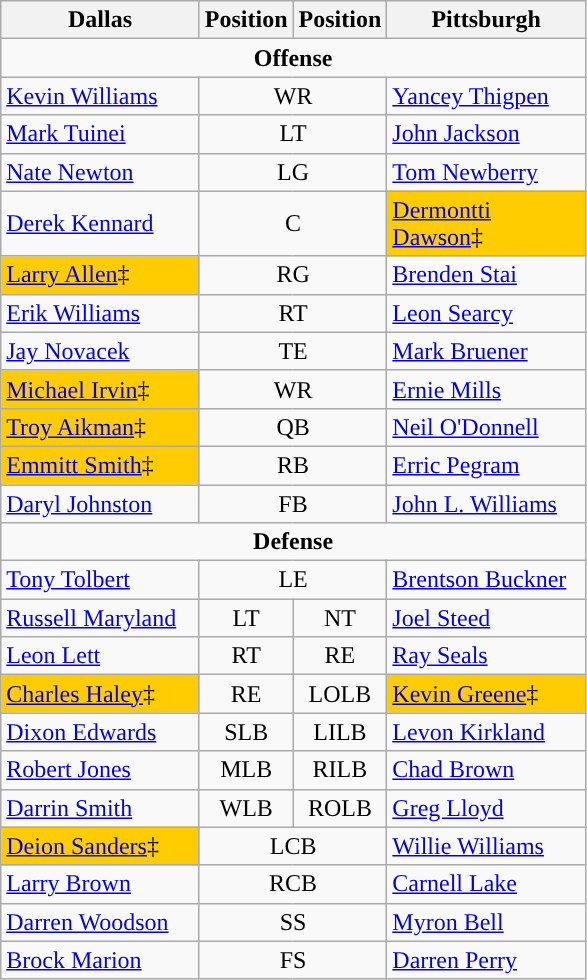<table class="wikitable">
<tr>
<th width="125px">Dallas</th>
<th>Position</th>
<th>Position</th>
<th width="125px">Pittsburgh</th>
</tr>
<tr>
<td colspan="4" style="text-align:center;"><strong>Offense</strong></td>
</tr>
<tr>
<td><a href='#'>Kevin Williams</a></td>
<td colspan="2" style="text-align:center">WR</td>
<td><a href='#'>Yancey Thigpen</a></td>
</tr>
<tr>
<td><a href='#'>Mark Tuinei</a></td>
<td colspan="2" style="text-align:center">LT</td>
<td><a href='#'>John Jackson</a></td>
</tr>
<tr>
<td><a href='#'>Nate Newton</a></td>
<td colspan="2" style="text-align:center">LG</td>
<td><a href='#'>Tom Newberry</a></td>
</tr>
<tr>
<td><a href='#'>Derek Kennard</a></td>
<td colspan="2" style="text-align:center">C</td>
<td bgcolor="#FFCC00"><a href='#'>Dermontti Dawson</a>‡</td>
</tr>
<tr>
<td bgcolor="#FFCC00"><a href='#'>Larry Allen</a>‡</td>
<td colspan="2" style="text-align:center">RG</td>
<td><a href='#'>Brenden Stai</a></td>
</tr>
<tr>
<td><a href='#'>Erik Williams</a></td>
<td colspan="2" style="text-align:center">RT</td>
<td><a href='#'>Leon Searcy</a></td>
</tr>
<tr>
<td><a href='#'>Jay Novacek</a></td>
<td colspan="2" style="text-align:center">TE</td>
<td><a href='#'>Mark Bruener</a></td>
</tr>
<tr>
<td bgcolor="#FFCC00"><a href='#'>Michael Irvin</a>‡</td>
<td colspan="2" style="text-align:center">WR</td>
<td><a href='#'>Ernie Mills</a></td>
</tr>
<tr>
<td bgcolor="#FFCC00"><a href='#'>Troy Aikman</a>‡</td>
<td colspan="2" style="text-align:center">QB</td>
<td><a href='#'>Neil O'Donnell</a></td>
</tr>
<tr>
<td bgcolor="#FFCC00"><a href='#'>Emmitt Smith</a>‡</td>
<td colspan="2" style="text-align:center">RB</td>
<td><a href='#'>Erric Pegram</a></td>
</tr>
<tr>
<td><a href='#'>Daryl Johnston</a></td>
<td colspan="2" style="text-align:center">FB</td>
<td><a href='#'>John L. Williams</a></td>
</tr>
<tr>
<td colspan="4" style="text-align:center"><strong>Defense</strong></td>
</tr>
<tr>
<td><a href='#'>Tony Tolbert</a></td>
<td colspan="2" style="text-align:center">LE</td>
<td><a href='#'>Brentson Buckner</a></td>
</tr>
<tr>
<td><a href='#'>Russell Maryland</a></td>
<td style="text-align:center">LT</td>
<td style="text-align:center">NT</td>
<td><a href='#'>Joel Steed</a></td>
</tr>
<tr>
<td><a href='#'>Leon Lett</a></td>
<td style="text-align:center">RT</td>
<td style="text-align:center">RE</td>
<td><a href='#'>Ray Seals</a></td>
</tr>
<tr>
<td bgcolor="#FFCC00"><a href='#'>Charles Haley</a>‡</td>
<td style="text-align:center">RE</td>
<td style="text-align:center">LOLB</td>
<td bgcolor="#FFCC00"><a href='#'>Kevin Greene</a>‡</td>
</tr>
<tr>
<td><a href='#'>Dixon Edwards</a></td>
<td style="text-align:center">SLB</td>
<td style="text-align:center">LILB</td>
<td><a href='#'>Levon Kirkland</a></td>
</tr>
<tr>
<td><a href='#'>Robert Jones</a></td>
<td style="text-align:center">MLB</td>
<td style="text-align:center">RILB</td>
<td><a href='#'>Chad Brown</a></td>
</tr>
<tr>
<td><a href='#'>Darrin Smith</a></td>
<td style="text-align:center">WLB</td>
<td style="text-align:center">ROLB</td>
<td><a href='#'>Greg Lloyd</a></td>
</tr>
<tr>
<td bgcolor="#FFCC00"><a href='#'>Deion Sanders</a>‡</td>
<td colspan="2" style="text-align:center">LCB</td>
<td><a href='#'>Willie Williams</a></td>
</tr>
<tr>
<td><a href='#'>Larry Brown</a></td>
<td colspan="2" style="text-align:center">RCB</td>
<td><a href='#'>Carnell Lake</a></td>
</tr>
<tr>
<td><a href='#'>Darren Woodson</a></td>
<td colspan="2" style="text-align:center">SS</td>
<td><a href='#'>Myron Bell</a></td>
</tr>
<tr>
<td><a href='#'>Brock Marion</a></td>
<td colspan="2" style="text-align:center">FS</td>
<td><a href='#'>Darren Perry</a></td>
</tr>
</table>
